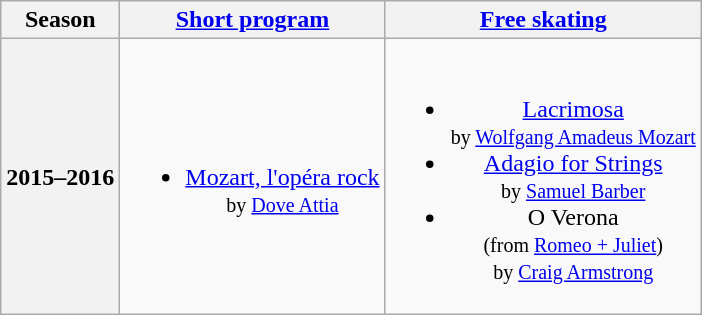<table class="wikitable" style="text-align:center">
<tr>
<th>Season</th>
<th><a href='#'>Short program</a></th>
<th><a href='#'>Free skating</a></th>
</tr>
<tr>
<th>2015–2016</th>
<td><br><ul><li><a href='#'>Mozart, l'opéra rock</a> <br><small> by <a href='#'>Dove Attia</a> </small></li></ul></td>
<td><br><ul><li><a href='#'>Lacrimosa</a> <br><small> by <a href='#'>Wolfgang Amadeus Mozart</a> </small></li><li><a href='#'>Adagio for Strings</a> <br><small> by <a href='#'>Samuel Barber</a> </small></li><li>O Verona <br><small> (from <a href='#'>Romeo + Juliet</a>) <br> by <a href='#'>Craig Armstrong</a> </small></li></ul></td>
</tr>
</table>
